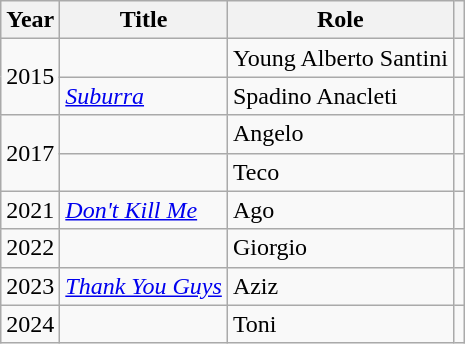<table class="wikitable sortable">
<tr>
<th>Year</th>
<th>Title</th>
<th>Role</th>
<th class="unsortable"></th>
</tr>
<tr>
<td rowspan="2">2015</td>
<td><em></em></td>
<td>Young Alberto Santini</td>
<td></td>
</tr>
<tr>
<td><em><a href='#'>Suburra</a></em></td>
<td>Spadino Anacleti</td>
<td></td>
</tr>
<tr>
<td rowspan="2">2017</td>
<td><em></em></td>
<td>Angelo</td>
<td></td>
</tr>
<tr>
<td><em></em></td>
<td>Teco</td>
<td></td>
</tr>
<tr>
<td>2021</td>
<td><em><a href='#'>Don't Kill Me</a></em></td>
<td>Ago</td>
<td></td>
</tr>
<tr>
<td>2022</td>
<td><em></em></td>
<td>Giorgio</td>
<td></td>
</tr>
<tr>
<td>2023</td>
<td><em><a href='#'>Thank You Guys</a></em></td>
<td>Aziz</td>
<td></td>
</tr>
<tr>
<td>2024</td>
<td><em></em></td>
<td>Toni</td>
<td></td>
</tr>
</table>
